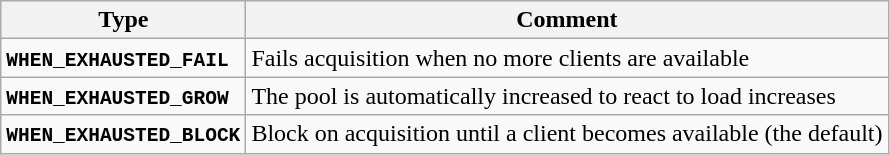<table class="wikitable">
<tr>
<th>Type</th>
<th>Comment</th>
</tr>
<tr>
<td><code><strong>WHEN_EXHAUSTED_FAIL</strong></code></td>
<td>Fails acquisition when no more clients are available</td>
</tr>
<tr>
<td><code><strong>WHEN_EXHAUSTED_GROW</strong></code></td>
<td>The pool is automatically increased to react to load increases</td>
</tr>
<tr>
<td><code><strong>WHEN_EXHAUSTED_BLOCK</strong></code></td>
<td>Block on acquisition until a client becomes available (the default)</td>
</tr>
</table>
